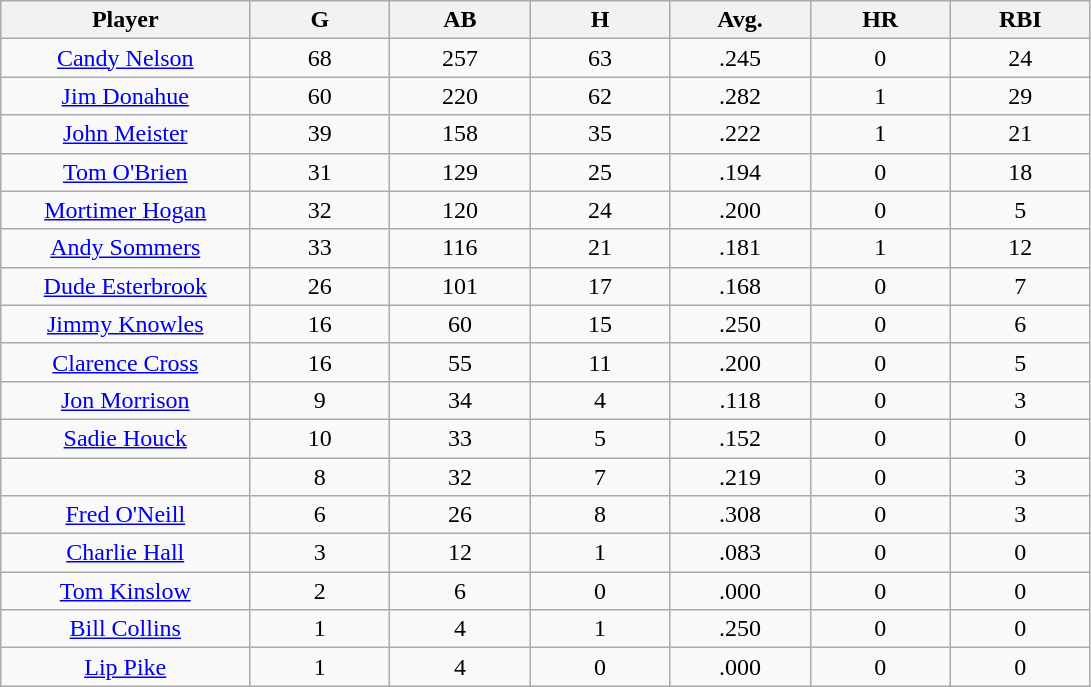<table class="wikitable sortable">
<tr>
<th bgcolor="#DDDDFF" width="16%">Player</th>
<th bgcolor="#DDDDFF" width="9%">G</th>
<th bgcolor="#DDDDFF" width="9%">AB</th>
<th bgcolor="#DDDDFF" width="9%">H</th>
<th bgcolor="#DDDDFF" width="9%">Avg.</th>
<th bgcolor="#DDDDFF" width="9%">HR</th>
<th bgcolor="#DDDDFF" width="9%">RBI</th>
</tr>
<tr align="center">
<td><a href='#'>Candy Nelson</a></td>
<td>68</td>
<td>257</td>
<td>63</td>
<td>.245</td>
<td>0</td>
<td>24</td>
</tr>
<tr align=center>
<td><a href='#'>Jim Donahue</a></td>
<td>60</td>
<td>220</td>
<td>62</td>
<td>.282</td>
<td>1</td>
<td>29</td>
</tr>
<tr align=center>
<td><a href='#'>John Meister</a></td>
<td>39</td>
<td>158</td>
<td>35</td>
<td>.222</td>
<td>1</td>
<td>21</td>
</tr>
<tr align=center>
<td><a href='#'>Tom O'Brien</a></td>
<td>31</td>
<td>129</td>
<td>25</td>
<td>.194</td>
<td>0</td>
<td>18</td>
</tr>
<tr align=center>
<td><a href='#'>Mortimer Hogan</a></td>
<td>32</td>
<td>120</td>
<td>24</td>
<td>.200</td>
<td>0</td>
<td>5</td>
</tr>
<tr align=center>
<td><a href='#'>Andy Sommers</a></td>
<td>33</td>
<td>116</td>
<td>21</td>
<td>.181</td>
<td>1</td>
<td>12</td>
</tr>
<tr align=center>
<td><a href='#'>Dude Esterbrook</a></td>
<td>26</td>
<td>101</td>
<td>17</td>
<td>.168</td>
<td>0</td>
<td>7</td>
</tr>
<tr align=center>
<td><a href='#'>Jimmy Knowles</a></td>
<td>16</td>
<td>60</td>
<td>15</td>
<td>.250</td>
<td>0</td>
<td>6</td>
</tr>
<tr align=center>
<td><a href='#'>Clarence Cross</a></td>
<td>16</td>
<td>55</td>
<td>11</td>
<td>.200</td>
<td>0</td>
<td>5</td>
</tr>
<tr align=center>
<td><a href='#'>Jon Morrison</a></td>
<td>9</td>
<td>34</td>
<td>4</td>
<td>.118</td>
<td>0</td>
<td>3</td>
</tr>
<tr align=center>
<td><a href='#'>Sadie Houck</a></td>
<td>10</td>
<td>33</td>
<td>5</td>
<td>.152</td>
<td>0</td>
<td>0</td>
</tr>
<tr align=center>
<td></td>
<td>8</td>
<td>32</td>
<td>7</td>
<td>.219</td>
<td>0</td>
<td>3</td>
</tr>
<tr align="center">
<td><a href='#'>Fred O'Neill</a></td>
<td>6</td>
<td>26</td>
<td>8</td>
<td>.308</td>
<td>0</td>
<td>3</td>
</tr>
<tr align=center>
<td><a href='#'>Charlie Hall</a></td>
<td>3</td>
<td>12</td>
<td>1</td>
<td>.083</td>
<td>0</td>
<td>0</td>
</tr>
<tr align=center>
<td><a href='#'>Tom Kinslow</a></td>
<td>2</td>
<td>6</td>
<td>0</td>
<td>.000</td>
<td>0</td>
<td>0</td>
</tr>
<tr align=center>
<td><a href='#'>Bill Collins</a></td>
<td>1</td>
<td>4</td>
<td>1</td>
<td>.250</td>
<td>0</td>
<td>0</td>
</tr>
<tr align=center>
<td><a href='#'>Lip Pike</a></td>
<td>1</td>
<td>4</td>
<td>0</td>
<td>.000</td>
<td>0</td>
<td>0</td>
</tr>
</table>
